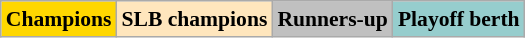<table class="wikitable" style="font-size:90%;text-align:center;">
<tr>
<td style="background-color:gold;"><strong>Champions</strong></td>
<td style="background-color:#FFE6BD;"><strong>SLB champions</strong></td>
<td style="background-color:silver;"><strong>Runners-up</strong></td>
<td style="background-color:#96CDCD;"><strong>Playoff berth</strong></td>
</tr>
</table>
